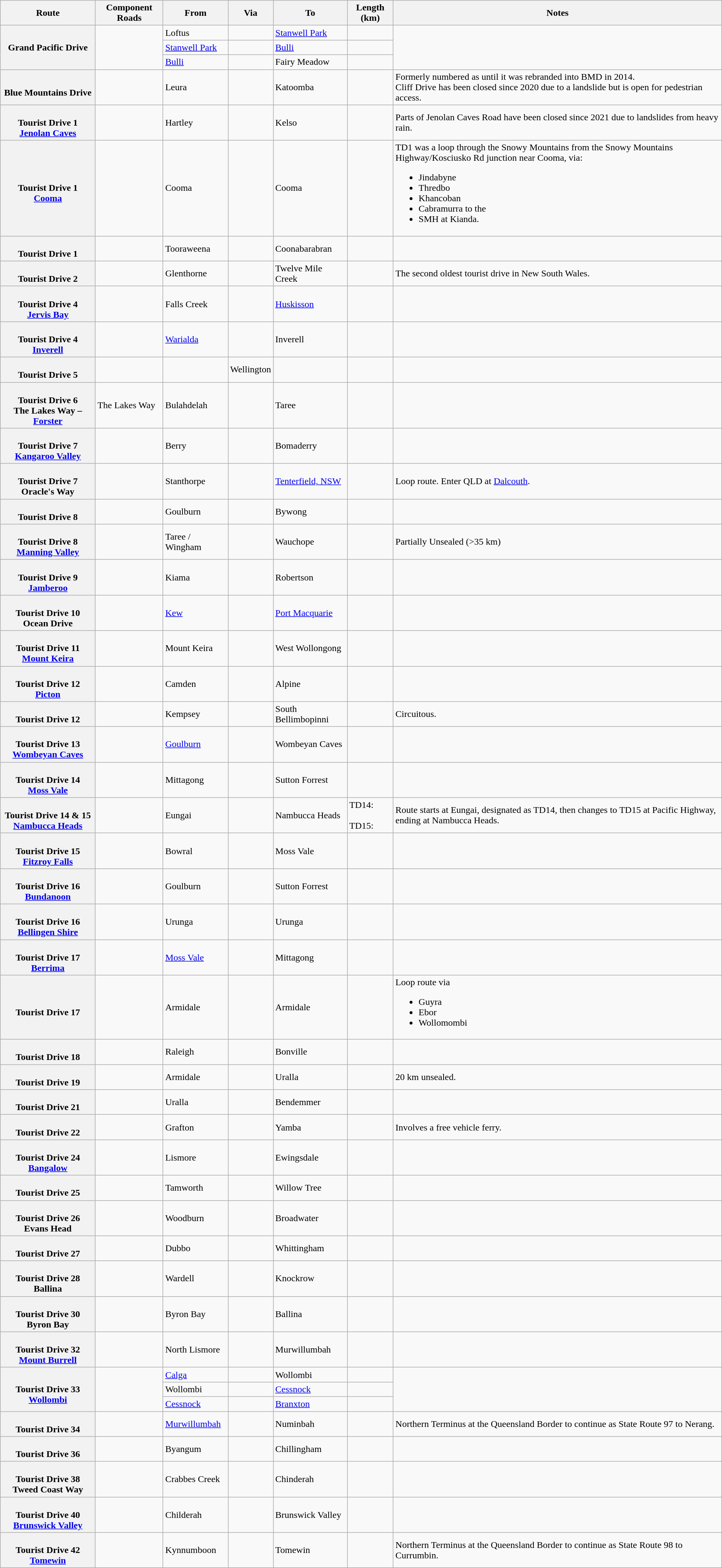<table class="wikitable sortable mw-collapsible">
<tr>
<th scope="col">Route</th>
<th scope="col">Component Roads</th>
<th scope="col">From</th>
<th scope="col">Via</th>
<th scope="col">To</th>
<th scope="col">Length (km)</th>
<th scope="col">Notes</th>
</tr>
<tr>
<th rowspan="3">Grand Pacific Drive</th>
<td rowspan="3"></td>
<td>Loftus</td>
<td></td>
<td><a href='#'>Stanwell Park</a></td>
<td></td>
<td rowspan="3"></td>
</tr>
<tr>
<td><a href='#'>Stanwell Park</a></td>
<td></td>
<td><a href='#'>Bulli</a></td>
<td></td>
</tr>
<tr>
<td><a href='#'>Bulli</a></td>
<td></td>
<td>Fairy Meadow</td>
<td></td>
</tr>
<tr>
<th><br><strong>Blue Mountains Drive</strong></th>
<td></td>
<td>Leura</td>
<td></td>
<td>Katoomba</td>
<td></td>
<td>Formerly numbered as  until it was rebranded into BMD in 2014.<br>Cliff Drive has been closed since 2020 due to a landslide but is open for pedestrian access.</td>
</tr>
<tr>
<th><br><strong>Tourist Drive 1</strong><br><a href='#'>Jenolan Caves</a></th>
<td></td>
<td>Hartley</td>
<td></td>
<td>Kelso</td>
<td></td>
<td>Parts of Jenolan Caves Road have been closed since 2021 due to landslides from heavy rain.</td>
</tr>
<tr>
<th><br><strong>Tourist Drive 1</strong><br><a href='#'>Cooma</a></th>
<td></td>
<td>Cooma</td>
<td></td>
<td>Cooma</td>
<td></td>
<td>TD1 was a loop through the Snowy Mountains from the Snowy Mountains Highway/Kosciusko Rd junction near Cooma, via:<br><ul><li>Jindabyne</li><li>Thredbo</li><li>Khancoban</li><li>Cabramurra to the</li><li>SMH at Kianda.</li></ul></td>
</tr>
<tr>
<th><br><strong>Tourist Drive 1</strong></th>
<td></td>
<td>Tooraweena</td>
<td></td>
<td>Coonabarabran</td>
<td></td>
<td></td>
</tr>
<tr>
<th><br><strong>Tourist Drive 2</strong></th>
<td></td>
<td>Glenthorne</td>
<td></td>
<td>Twelve Mile Creek</td>
<td></td>
<td>The second oldest tourist drive in New South Wales.<br></td>
</tr>
<tr>
<th><br><strong>Tourist Drive 4</strong><br><a href='#'>Jervis Bay</a></th>
<td></td>
<td>Falls Creek</td>
<td></td>
<td><a href='#'>Huskisson</a></td>
<td></td>
<td></td>
</tr>
<tr>
<th><br><strong>Tourist Drive 4</strong><br><a href='#'>Inverell</a></th>
<td></td>
<td><a href='#'>Warialda</a></td>
<td></td>
<td>Inverell</td>
<td></td>
<td></td>
</tr>
<tr>
<th><br><strong>Tourist Drive 5</strong></th>
<td></td>
<td></td>
<td>Wellington </td>
<td></td>
<td></td>
</tr>
<tr>
<th><br><strong>Tourist Drive 6</strong><br>The Lakes Way – <a href='#'>Forster</a></th>
<td>The Lakes Way</td>
<td>Bulahdelah</td>
<td></td>
<td>Taree</td>
<td></td>
<td></td>
</tr>
<tr>
<th><br><strong>Tourist Drive 7</strong><br><a href='#'>Kangaroo Valley</a></th>
<td></td>
<td>Berry</td>
<td></td>
<td>Bomaderry</td>
<td></td>
<td></td>
</tr>
<tr>
<th><br><strong>Tourist Drive 7</strong><br>Oracle's Way</th>
<td></td>
<td>Stanthorpe</td>
<td></td>
<td><a href='#'>Tenterfield, NSW</a></td>
<td></td>
<td>Loop route. Enter QLD at <a href='#'>Dalcouth</a>.<br></td>
</tr>
<tr>
<th><br><strong>Tourist Drive 8</strong></th>
<td></td>
<td>Goulburn</td>
<td></td>
<td>Bywong</td>
<td></td>
<td></td>
</tr>
<tr>
<th><br><strong>Tourist Drive 8</strong><br><a href='#'>Manning Valley</a></th>
<td></td>
<td>Taree / Wingham</td>
<td></td>
<td>Wauchope</td>
<td></td>
<td>Partially Unsealed (>35 km)<br></td>
</tr>
<tr>
<th><br><strong>Tourist Drive 9</strong><br><a href='#'>Jamberoo</a></th>
<td></td>
<td>Kiama</td>
<td></td>
<td>Robertson</td>
<td></td>
<td></td>
</tr>
<tr>
<th><br><strong>Tourist Drive 10</strong><br>Ocean Drive</th>
<td></td>
<td><a href='#'>Kew</a></td>
<td></td>
<td><a href='#'>Port Macquarie</a></td>
<td></td>
<td></td>
</tr>
<tr>
<th><br><strong>Tourist Drive 11</strong><br><a href='#'>Mount Keira</a></th>
<td></td>
<td>Mount Keira</td>
<td></td>
<td>West Wollongong</td>
<td></td>
<td></td>
</tr>
<tr>
<th><br><strong>Tourist Drive 12</strong><br><a href='#'>Picton</a></th>
<td></td>
<td>Camden</td>
<td></td>
<td>Alpine</td>
<td></td>
<td></td>
</tr>
<tr>
<th><br><strong>Tourist Drive 12</strong></th>
<td></td>
<td>Kempsey</td>
<td></td>
<td>South Bellimbopinni</td>
<td></td>
<td>Circuitous.</td>
</tr>
<tr>
<th><br><strong>Tourist Drive 13</strong><br><a href='#'>Wombeyan Caves</a></th>
<td></td>
<td><a href='#'>Goulburn</a></td>
<td></td>
<td>Wombeyan Caves</td>
<td></td>
<td></td>
</tr>
<tr>
<th><br><strong>Tourist Drive 14</strong><br><a href='#'>Moss Vale</a></th>
<td></td>
<td>Mittagong</td>
<td></td>
<td>Sutton Forrest</td>
<td></td>
<td></td>
</tr>
<tr>
<th><br><strong>Tourist Drive 14 & 15</strong><br><a href='#'>Nambucca Heads</a></th>
<td></td>
<td>Eungai</td>
<td></td>
<td>Nambucca Heads</td>
<td>TD14:<br><br>TD15:<br></td>
<td>Route starts at Eungai, designated as TD14, then changes to TD15 at Pacific Highway, ending at Nambucca Heads.<br></td>
</tr>
<tr>
<th><br><strong>Tourist Drive 15</strong>
<a href='#'>Fitzroy Falls</a></th>
<td></td>
<td>Bowral</td>
<td></td>
<td>Moss Vale</td>
<td></td>
<td></td>
</tr>
<tr>
<th><br><strong>Tourist Drive 16</strong><br><a href='#'>Bundanoon</a></th>
<td></td>
<td>Goulburn</td>
<td></td>
<td>Sutton Forrest</td>
<td></td>
<td></td>
</tr>
<tr>
<th><br><strong>Tourist Drive 16</strong><br><a href='#'>Bellingen Shire</a></th>
<td></td>
<td>Urunga</td>
<td></td>
<td>Urunga</td>
<td></td>
<td></td>
</tr>
<tr>
<th><br><strong>Tourist Drive 17</strong><br><a href='#'>Berrima</a></th>
<td></td>
<td><a href='#'>Moss Vale</a></td>
<td></td>
<td>Mittagong</td>
<td></td>
<td></td>
</tr>
<tr>
<th><br><strong>Tourist Drive 17</strong></th>
<td></td>
<td>Armidale</td>
<td></td>
<td>Armidale</td>
<td></td>
<td> Loop route via<br><ul><li>Guyra</li><li>Ebor</li><li>Wollomombi</li></ul></td>
</tr>
<tr>
<th><br><strong>Tourist Drive 18</strong></th>
<td></td>
<td>Raleigh</td>
<td></td>
<td>Bonville</td>
<td></td>
<td></td>
</tr>
<tr>
<th><br><strong>Tourist Drive 19</strong>
</th>
<td></td>
<td>Armidale</td>
<td></td>
<td>Uralla</td>
<td></td>
<td>20 km unsealed.</td>
</tr>
<tr>
<th><br><strong>Tourist Drive 21</strong></th>
<td></td>
<td>Uralla</td>
<td></td>
<td>Bendemmer</td>
<td></td>
<td></td>
</tr>
<tr>
<th><br><strong>Tourist Drive 22</strong></th>
<td></td>
<td>Grafton</td>
<td></td>
<td>Yamba</td>
<td></td>
<td>Involves a free vehicle ferry.</td>
</tr>
<tr>
<th><br><strong>Tourist Drive 24</strong><br><a href='#'>Bangalow</a>
</th>
<td></td>
<td>Lismore</td>
<td></td>
<td>Ewingsdale</td>
<td></td>
<td></td>
</tr>
<tr>
<th><br><strong>Tourist Drive 25</strong></th>
<td></td>
<td>Tamworth</td>
<td></td>
<td>Willow Tree</td>
<td></td>
<td></td>
</tr>
<tr>
<th><br><strong>Tourist Drive 26</strong><br>Evans Head</th>
<td></td>
<td>Woodburn</td>
<td></td>
<td>Broadwater</td>
<td></td>
<td></td>
</tr>
<tr>
<th><br><strong>Tourist Drive 27</strong></th>
<td></td>
<td>Dubbo</td>
<td></td>
<td>Whittingham</td>
<td></td>
<td></td>
</tr>
<tr>
<th><br><strong>Tourist Drive 28</strong><br>Ballina</th>
<td></td>
<td>Wardell</td>
<td></td>
<td>Knockrow</td>
<td></td>
<td></td>
</tr>
<tr>
<th><br><strong>Tourist Drive 30</strong><br>Byron Bay</th>
<td></td>
<td>Byron Bay</td>
<td></td>
<td>Ballina</td>
<td></td>
<td></td>
</tr>
<tr>
<th><br><strong>Tourist Drive 32</strong><br><a href='#'>Mount Burrell</a></th>
<td></td>
<td>North Lismore</td>
<td></td>
<td>Murwillumbah</td>
<td></td>
<td></td>
</tr>
<tr>
<th rowspan="3"><br><strong>Tourist Drive 33</strong><br><a href='#'>Wollombi</a></th>
<td rowspan="3"></td>
<td><a href='#'>Calga</a></td>
<td></td>
<td>Wollombi</td>
<td></td>
<td rowspan="3"></td>
</tr>
<tr>
<td>Wollombi</td>
<td></td>
<td><a href='#'>Cessnock</a></td>
<td></td>
</tr>
<tr>
<td><a href='#'>Cessnock</a></td>
<td></td>
<td><a href='#'>Branxton</a></td>
<td></td>
</tr>
<tr>
<th><br><strong>Tourist Drive 34</strong></th>
<td></td>
<td><a href='#'>Murwillumbah</a></td>
<td></td>
<td>Numinbah</td>
<td></td>
<td>Northern Terminus at the Queensland Border to continue as State Route 97 to Nerang.</td>
</tr>
<tr>
<th><br><strong>Tourist Drive 36</strong></th>
<td></td>
<td>Byangum</td>
<td></td>
<td>Chillingham</td>
<td></td>
<td></td>
</tr>
<tr>
<th><br><strong>Tourist Drive 38</strong><br>Tweed Coast Way</th>
<td></td>
<td>Crabbes Creek</td>
<td></td>
<td>Chinderah</td>
<td></td>
<td></td>
</tr>
<tr>
<th><br><strong>Tourist Drive 40</strong><br><a href='#'>Brunswick Valley</a></th>
<td></td>
<td>Childerah</td>
<td></td>
<td>Brunswick Valley</td>
<td></td>
<td></td>
</tr>
<tr>
<th><br><strong>Tourist Drive 42</strong><br><a href='#'>Tomewin</a></th>
<td></td>
<td>Kynnumboon</td>
<td></td>
<td>Tomewin</td>
<td></td>
<td>Northern Terminus at the Queensland Border to continue as State Route 98 to Currumbin.</td>
</tr>
</table>
